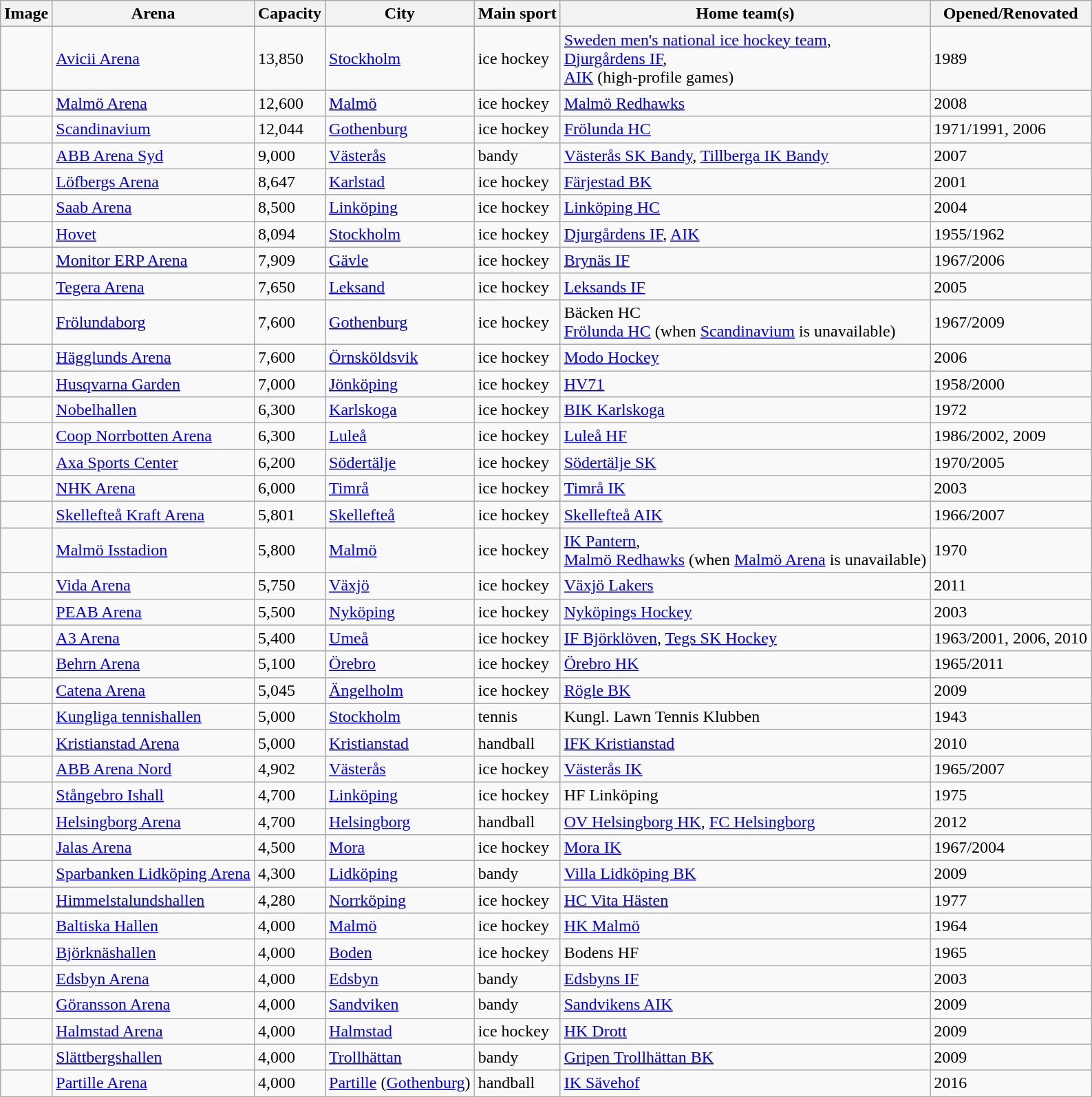<table class="wikitable sortable">
<tr>
<th>Image</th>
<th>Arena</th>
<th>Capacity</th>
<th>City</th>
<th>Main sport</th>
<th>Home team(s)</th>
<th>Opened/Renovated</th>
</tr>
<tr>
<td></td>
<td><a href='#'>Avicii Arena</a></td>
<td>13,850</td>
<td><a href='#'>Stockholm</a></td>
<td>ice hockey</td>
<td><a href='#'>Sweden men's national ice hockey team</a>,<br><a href='#'>Djurgårdens IF</a>,<br><a href='#'>AIK</a> (high-profile games)</td>
<td>1989</td>
</tr>
<tr>
<td></td>
<td><a href='#'>Malmö Arena</a></td>
<td>12,600</td>
<td><a href='#'>Malmö</a></td>
<td>ice hockey</td>
<td><a href='#'>Malmö Redhawks</a></td>
<td>2008</td>
</tr>
<tr>
<td></td>
<td><a href='#'>Scandinavium</a></td>
<td>12,044</td>
<td><a href='#'>Gothenburg</a></td>
<td>ice hockey</td>
<td><a href='#'>Frölunda HC</a></td>
<td>1971/1991, 2006</td>
</tr>
<tr>
<td></td>
<td><a href='#'>ABB Arena Syd</a></td>
<td>9,000</td>
<td><a href='#'>Västerås</a></td>
<td>bandy</td>
<td><a href='#'>Västerås SK Bandy</a>, <a href='#'>Tillberga IK Bandy</a></td>
<td>2007</td>
</tr>
<tr>
<td></td>
<td><a href='#'>Löfbergs Arena</a></td>
<td>8,647</td>
<td><a href='#'>Karlstad</a></td>
<td>ice hockey</td>
<td><a href='#'>Färjestad BK</a></td>
<td>2001</td>
</tr>
<tr>
<td></td>
<td><a href='#'>Saab Arena</a></td>
<td>8,500</td>
<td><a href='#'>Linköping</a></td>
<td>ice hockey</td>
<td><a href='#'>Linköping HC</a></td>
<td>2004</td>
</tr>
<tr>
<td></td>
<td><a href='#'>Hovet</a></td>
<td>8,094</td>
<td><a href='#'>Stockholm</a></td>
<td>ice hockey</td>
<td><a href='#'>Djurgårdens IF</a>, <a href='#'>AIK</a></td>
<td>1955/1962</td>
</tr>
<tr>
<td></td>
<td><a href='#'>Monitor ERP Arena</a></td>
<td>7,909</td>
<td><a href='#'>Gävle</a></td>
<td>ice hockey</td>
<td><a href='#'>Brynäs IF</a></td>
<td>1967/2006</td>
</tr>
<tr>
<td></td>
<td><a href='#'>Tegera Arena</a></td>
<td>7,650</td>
<td><a href='#'>Leksand</a></td>
<td>ice hockey</td>
<td><a href='#'>Leksands IF</a></td>
<td>2005</td>
</tr>
<tr>
<td></td>
<td><a href='#'>Frölundaborg</a></td>
<td>7,600</td>
<td><a href='#'>Gothenburg</a></td>
<td>ice hockey</td>
<td>Bäcken HC<br><a href='#'>Frölunda HC</a> (when <a href='#'>Scandinavium</a> is unavailable)</td>
<td>1967/2009</td>
</tr>
<tr>
<td></td>
<td><a href='#'>Hägglunds Arena</a></td>
<td>7,600</td>
<td><a href='#'>Örnsköldsvik</a></td>
<td>ice hockey</td>
<td><a href='#'>Modo Hockey</a></td>
<td>2006</td>
</tr>
<tr>
<td></td>
<td><a href='#'>Husqvarna Garden</a></td>
<td>7,000</td>
<td><a href='#'>Jönköping</a></td>
<td>ice hockey</td>
<td><a href='#'>HV71</a></td>
<td>1958/2000</td>
</tr>
<tr>
<td></td>
<td><a href='#'>Nobelhallen</a></td>
<td>6,300</td>
<td><a href='#'>Karlskoga</a></td>
<td>ice hockey</td>
<td><a href='#'>BIK Karlskoga</a></td>
<td>1972</td>
</tr>
<tr>
<td></td>
<td><a href='#'>Coop Norrbotten Arena</a></td>
<td>6,300</td>
<td><a href='#'>Luleå</a></td>
<td>ice hockey</td>
<td><a href='#'>Luleå HF</a></td>
<td>1986/2002, 2009</td>
</tr>
<tr>
<td></td>
<td><a href='#'>Axa Sports Center</a></td>
<td>6,200</td>
<td><a href='#'>Södertälje</a></td>
<td>ice hockey</td>
<td><a href='#'>Södertälje SK</a></td>
<td>1970/2005</td>
</tr>
<tr>
<td></td>
<td><a href='#'>NHK Arena</a></td>
<td>6,000</td>
<td><a href='#'>Timrå</a></td>
<td>ice hockey</td>
<td><a href='#'>Timrå IK</a></td>
<td>2003</td>
</tr>
<tr>
<td></td>
<td><a href='#'>Skellefteå Kraft Arena</a></td>
<td>5,801</td>
<td><a href='#'>Skellefteå</a></td>
<td>ice hockey</td>
<td><a href='#'>Skellefteå AIK</a></td>
<td>1966/2007</td>
</tr>
<tr>
<td></td>
<td><a href='#'>Malmö Isstadion</a></td>
<td>5,800</td>
<td><a href='#'>Malmö</a></td>
<td>ice hockey</td>
<td><a href='#'>IK Pantern</a>,<br><a href='#'>Malmö Redhawks</a> (when <a href='#'>Malmö Arena</a> is unavailable)</td>
<td>1970</td>
</tr>
<tr>
<td></td>
<td><a href='#'>Vida Arena</a></td>
<td>5,750</td>
<td><a href='#'>Växjö</a></td>
<td>ice hockey</td>
<td><a href='#'>Växjö Lakers</a></td>
<td>2011</td>
</tr>
<tr>
<td></td>
<td><a href='#'>PEAB Arena</a></td>
<td>5,500</td>
<td><a href='#'>Nyköping</a></td>
<td>ice hockey</td>
<td><a href='#'>Nyköpings Hockey</a></td>
<td>2003</td>
</tr>
<tr>
<td></td>
<td><a href='#'>A3 Arena</a></td>
<td>5,400</td>
<td><a href='#'>Umeå</a></td>
<td>ice hockey</td>
<td><a href='#'>IF Björklöven</a>, <a href='#'>Tegs SK Hockey</a></td>
<td>1963/2001, 2006, 2010</td>
</tr>
<tr>
<td></td>
<td><a href='#'>Behrn Arena</a></td>
<td>5,100</td>
<td><a href='#'>Örebro</a></td>
<td>ice hockey</td>
<td><a href='#'>Örebro HK</a></td>
<td>1965/2011</td>
</tr>
<tr>
<td></td>
<td><a href='#'>Catena Arena</a></td>
<td>5,045</td>
<td><a href='#'>Ängelholm</a></td>
<td>ice hockey</td>
<td><a href='#'>Rögle BK</a></td>
<td>2009</td>
</tr>
<tr>
<td></td>
<td><a href='#'>Kungliga tennishallen</a></td>
<td>5,000</td>
<td><a href='#'>Stockholm</a></td>
<td>tennis</td>
<td>Kungl. Lawn Tennis Klubben</td>
<td>1943</td>
</tr>
<tr>
<td></td>
<td><a href='#'>Kristianstad Arena</a></td>
<td>5,000</td>
<td><a href='#'>Kristianstad</a></td>
<td>handball</td>
<td><a href='#'>IFK Kristianstad</a></td>
<td>2010</td>
</tr>
<tr>
<td></td>
<td><a href='#'>ABB Arena Nord</a></td>
<td>4,902</td>
<td><a href='#'>Västerås</a></td>
<td>ice hockey</td>
<td><a href='#'>Västerås IK</a></td>
<td>1965/2007</td>
</tr>
<tr>
<td></td>
<td><a href='#'>Stångebro Ishall</a></td>
<td>4,700</td>
<td><a href='#'>Linköping</a></td>
<td>ice hockey</td>
<td>HF Linköping</td>
<td>1975</td>
</tr>
<tr>
<td></td>
<td><a href='#'>Helsingborg Arena</a></td>
<td>4,700</td>
<td><a href='#'>Helsingborg</a></td>
<td>handball</td>
<td><a href='#'>OV Helsingborg HK</a>, <a href='#'>FC Helsingborg</a></td>
<td>2012</td>
</tr>
<tr>
<td></td>
<td><a href='#'>Jalas Arena</a></td>
<td>4,500</td>
<td><a href='#'>Mora</a></td>
<td>ice hockey</td>
<td><a href='#'>Mora IK</a></td>
<td>1967/2004</td>
</tr>
<tr>
<td></td>
<td><a href='#'>Sparbanken Lidköping Arena</a></td>
<td>4,300</td>
<td><a href='#'>Lidköping</a></td>
<td>bandy</td>
<td><a href='#'>Villa Lidköping BK</a></td>
<td>2009</td>
</tr>
<tr>
<td></td>
<td><a href='#'>Himmelstalundshallen</a></td>
<td>4,280</td>
<td><a href='#'>Norrköping</a></td>
<td>ice hockey</td>
<td><a href='#'>HC Vita Hästen</a></td>
<td>1977</td>
</tr>
<tr>
<td></td>
<td><a href='#'>Baltiska Hallen</a></td>
<td>4,000</td>
<td><a href='#'>Malmö</a></td>
<td>ice hockey</td>
<td><a href='#'>HK Malmö</a></td>
<td>1964</td>
</tr>
<tr>
<td></td>
<td><a href='#'>Björknäshallen</a></td>
<td>4,000</td>
<td><a href='#'>Boden</a></td>
<td>ice hockey</td>
<td>Bodens HF</td>
<td>1965</td>
</tr>
<tr>
<td></td>
<td><a href='#'>Edsbyn Arena</a></td>
<td>4,000</td>
<td><a href='#'>Edsbyn</a></td>
<td>bandy</td>
<td><a href='#'>Edsbyns IF</a></td>
<td>2003</td>
</tr>
<tr>
<td></td>
<td><a href='#'>Göransson Arena</a></td>
<td>4,000</td>
<td><a href='#'>Sandviken</a></td>
<td>bandy</td>
<td><a href='#'>Sandvikens AIK</a></td>
<td>2009</td>
</tr>
<tr>
<td></td>
<td><a href='#'>Halmstad Arena</a></td>
<td>4,000</td>
<td><a href='#'>Halmstad</a></td>
<td>ice hockey</td>
<td><a href='#'>HK Drott</a></td>
<td>2009</td>
</tr>
<tr>
<td></td>
<td><a href='#'>Slättbergshallen</a></td>
<td>4,000</td>
<td><a href='#'>Trollhättan</a></td>
<td>bandy</td>
<td><a href='#'>Gripen Trollhättan BK</a></td>
<td>2009</td>
</tr>
<tr>
<td></td>
<td><a href='#'>Partille Arena</a></td>
<td>4,000</td>
<td><a href='#'>Partille</a> (<a href='#'>Gothenburg</a>)</td>
<td>handball</td>
<td><a href='#'>IK Sävehof</a></td>
<td>2016</td>
</tr>
<tr>
</tr>
</table>
